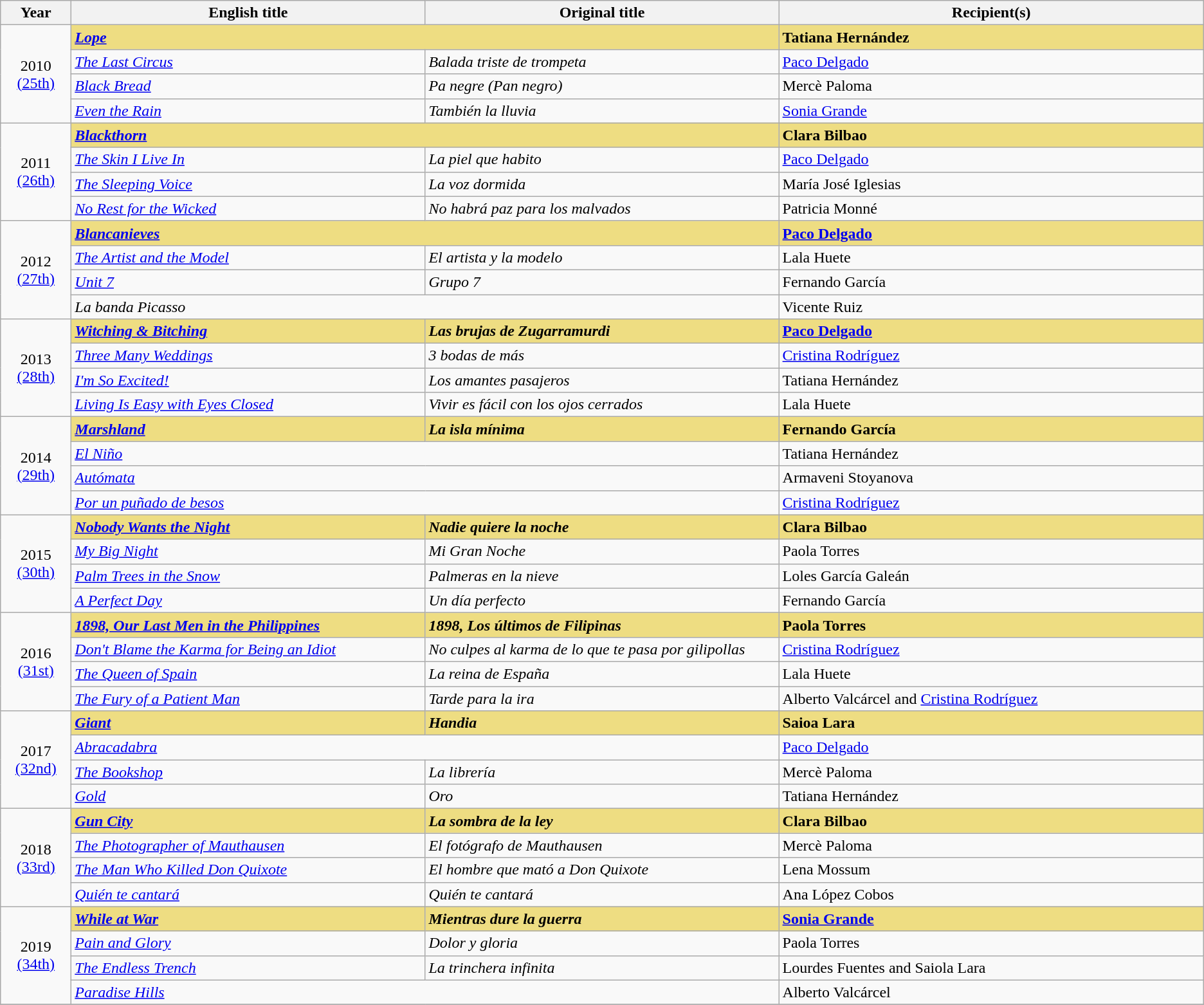<table class="wikitable sortable" style="text-align:left;"style="width:95%">
<tr>
<th scope="col" style="width:5%;">Year</th>
<th scope="col" style="width:25%;">English title</th>
<th scope="col" style="width:25%;">Original title</th>
<th scope="col" style="width:30%;">Recipient(s)</th>
</tr>
<tr>
<td rowspan="4" style="text-align:center;">2010<br><a href='#'>(25th)</a> <br></td>
<td colspan="2" style="background:#eedd82;"><strong><em><a href='#'>Lope</a></em></strong></td>
<td style="background:#eedd82;"><strong>Tatiana Hernández</strong></td>
</tr>
<tr>
<td><em><a href='#'>The Last Circus</a></em></td>
<td><em>Balada triste de trompeta</em></td>
<td><a href='#'>Paco Delgado</a></td>
</tr>
<tr>
<td><em><a href='#'>Black Bread</a></em></td>
<td><em>Pa negre (Pan negro)</em></td>
<td>Mercè Paloma</td>
</tr>
<tr>
<td><em><a href='#'>Even the Rain</a></em></td>
<td><em>También la lluvia</em></td>
<td><a href='#'>Sonia Grande</a></td>
</tr>
<tr>
<td rowspan="4" style="text-align:center;">2011<br><a href='#'>(26th)</a> <br></td>
<td colspan="2" style="background:#eedd82;"><strong><em><a href='#'>Blackthorn</a></em></strong></td>
<td style="background:#eedd82;"><strong>Clara Bilbao</strong></td>
</tr>
<tr>
<td><em><a href='#'>The Skin I Live In</a></em></td>
<td><em>La piel que habito</em></td>
<td><a href='#'>Paco Delgado</a></td>
</tr>
<tr>
<td><em><a href='#'>The Sleeping Voice</a></em></td>
<td><em>La voz dormida</em></td>
<td>María José Iglesias</td>
</tr>
<tr>
<td><em><a href='#'>No Rest for the Wicked</a></em></td>
<td><em>No habrá paz para los malvados</em></td>
<td>Patricia Monné</td>
</tr>
<tr>
<td rowspan="4" style="text-align:center;">2012<br><a href='#'>(27th)</a> <br></td>
<td colspan="2" style="background:#eedd82;"><strong><em><a href='#'>Blancanieves</a></em></strong></td>
<td style="background:#eedd82;"><strong><a href='#'>Paco Delgado</a></strong></td>
</tr>
<tr>
<td><em><a href='#'>The Artist and the Model</a></em></td>
<td><em>El artista y la modelo</em></td>
<td>Lala Huete</td>
</tr>
<tr>
<td><em><a href='#'>Unit 7</a></em></td>
<td><em>Grupo 7</em></td>
<td>Fernando García</td>
</tr>
<tr>
<td colspan="2"><em>La banda Picasso</em></td>
<td>Vicente Ruiz</td>
</tr>
<tr>
<td rowspan="4" style="text-align:center;">2013<br><a href='#'>(28th)</a> <br></td>
<td style="background:#eedd82;"><strong><em><a href='#'>Witching & Bitching</a></em></strong></td>
<td style="background:#eedd82;"><strong><em>Las brujas de Zugarramurdi</em></strong></td>
<td style="background:#eedd82;"><strong><a href='#'>Paco Delgado</a></strong></td>
</tr>
<tr>
<td><em><a href='#'>Three Many Weddings</a></em></td>
<td><em>3 bodas de más</em></td>
<td><a href='#'>Cristina Rodríguez</a></td>
</tr>
<tr>
<td><em><a href='#'>I'm So Excited!</a></em></td>
<td><em>Los amantes pasajeros</em></td>
<td>Tatiana Hernández</td>
</tr>
<tr>
<td><em><a href='#'>Living Is Easy with Eyes Closed</a></em></td>
<td><em>Vivir es fácil con los ojos cerrados</em></td>
<td>Lala Huete</td>
</tr>
<tr>
<td rowspan="4" style="text-align:center;">2014<br><a href='#'>(29th)</a> <br></td>
<td style="background:#eedd82;"><strong><em><a href='#'>Marshland</a></em></strong></td>
<td style="background:#eedd82;"><strong><em>La isla mínima</em></strong></td>
<td style="background:#eedd82;"><strong>Fernando García</strong></td>
</tr>
<tr>
<td colspan="2"><em><a href='#'>El Niño</a></em></td>
<td>Tatiana Hernández</td>
</tr>
<tr>
<td colspan="2"><em><a href='#'>Autómata</a></em></td>
<td>Armaveni Stoyanova</td>
</tr>
<tr>
<td colspan="2"><em><a href='#'>Por un puñado de besos</a></em></td>
<td><a href='#'>Cristina Rodríguez</a></td>
</tr>
<tr>
<td rowspan="4" style="text-align:center;">2015<br><a href='#'>(30th)</a> <br></td>
<td style="background:#eedd82;"><strong><em><a href='#'>Nobody Wants the Night</a></em></strong></td>
<td style="background:#eedd82;"><strong><em>Nadie quiere la noche</em></strong></td>
<td style="background:#eedd82;"><strong>Clara Bilbao</strong></td>
</tr>
<tr>
<td><em><a href='#'>My Big Night</a></em></td>
<td><em>Mi Gran Noche</em></td>
<td>Paola Torres</td>
</tr>
<tr>
<td><em><a href='#'>Palm Trees in the Snow</a></em></td>
<td><em>Palmeras en la nieve</em></td>
<td>Loles García Galeán</td>
</tr>
<tr>
<td><em><a href='#'>A Perfect Day</a></em></td>
<td><em>Un día perfecto</em></td>
<td>Fernando García</td>
</tr>
<tr>
<td rowspan="4" style="text-align:center;">2016<br><a href='#'>(31st)</a><br></td>
<td style="background:#eedd82;"><strong><em><a href='#'>1898, Our Last Men in the Philippines</a></em></strong></td>
<td style="background:#eedd82;"><strong><em>1898, Los últimos de Filipinas</em></strong></td>
<td style="background:#eedd82;"><strong>Paola Torres</strong></td>
</tr>
<tr>
<td><em><a href='#'>Don't Blame the Karma for Being an Idiot</a></em></td>
<td><em>No culpes al karma de lo que te pasa por gilipollas</em></td>
<td><a href='#'>Cristina Rodríguez</a></td>
</tr>
<tr>
<td><em><a href='#'>The Queen of Spain</a></em></td>
<td><em>La reina de España</em></td>
<td>Lala Huete</td>
</tr>
<tr>
<td><em><a href='#'>The Fury of a Patient Man</a></em></td>
<td><em>Tarde para la ira</em></td>
<td>Alberto Valcárcel and <a href='#'>Cristina Rodríguez</a></td>
</tr>
<tr>
<td rowspan="4" style="text-align:center;">2017<br><a href='#'>(32nd)</a><br></td>
<td style="background:#eedd82;"><strong><em><a href='#'>Giant</a></em></strong></td>
<td style="background:#eedd82;"><strong><em>Handia</em></strong></td>
<td style="background:#eedd82;"><strong>Saioa Lara</strong></td>
</tr>
<tr>
<td colspan="2"><em><a href='#'>Abracadabra</a></em></td>
<td><a href='#'>Paco Delgado</a></td>
</tr>
<tr>
<td><em><a href='#'>The Bookshop</a></em></td>
<td><em>La librería</em></td>
<td>Mercè Paloma</td>
</tr>
<tr>
<td><em><a href='#'>Gold</a></em></td>
<td><em>Oro</em></td>
<td>Tatiana Hernández</td>
</tr>
<tr>
<td rowspan="4" style="text-align:center;">2018<br><a href='#'>(33rd)</a><br></td>
<td style="background:#eedd82;"><strong><em><a href='#'>Gun City</a></em></strong></td>
<td style="background:#eedd82;"><strong><em>La sombra de la ley</em></strong></td>
<td style="background:#eedd82;"><strong>	Clara Bilbao</strong></td>
</tr>
<tr>
<td><em><a href='#'>The Photographer of Mauthausen</a></em></td>
<td><em>El fotógrafo de Mauthausen</em></td>
<td>Mercè Paloma</td>
</tr>
<tr>
<td><em><a href='#'>The Man Who Killed Don Quixote</a></em></td>
<td><em>El hombre que mató a Don Quixote</em></td>
<td>Lena Mossum</td>
</tr>
<tr>
<td><em><a href='#'>Quién te cantará</a></em></td>
<td><em>Quién te cantará</em></td>
<td>Ana López Cobos</td>
</tr>
<tr>
<td rowspan="4" style="text-align:center;">2019<br><a href='#'>(34th)</a><br></td>
<td style="background:#eedd82;"><strong><em><a href='#'>While at War</a></em></strong></td>
<td style="background:#eedd82;"><strong><em>Mientras dure la guerra</em></strong></td>
<td style="background:#eedd82;"><strong><a href='#'>Sonia Grande</a></strong></td>
</tr>
<tr>
<td><em><a href='#'>Pain and Glory</a></em></td>
<td><em>Dolor y gloria</em></td>
<td>Paola Torres</td>
</tr>
<tr>
<td><em><a href='#'>The Endless Trench</a></em></td>
<td><em>La trinchera infinita</em></td>
<td>Lourdes Fuentes and Saiola Lara</td>
</tr>
<tr>
<td colspan="2"><em><a href='#'>Paradise Hills</a></em></td>
<td>Alberto Valcárcel</td>
</tr>
<tr>
</tr>
</table>
